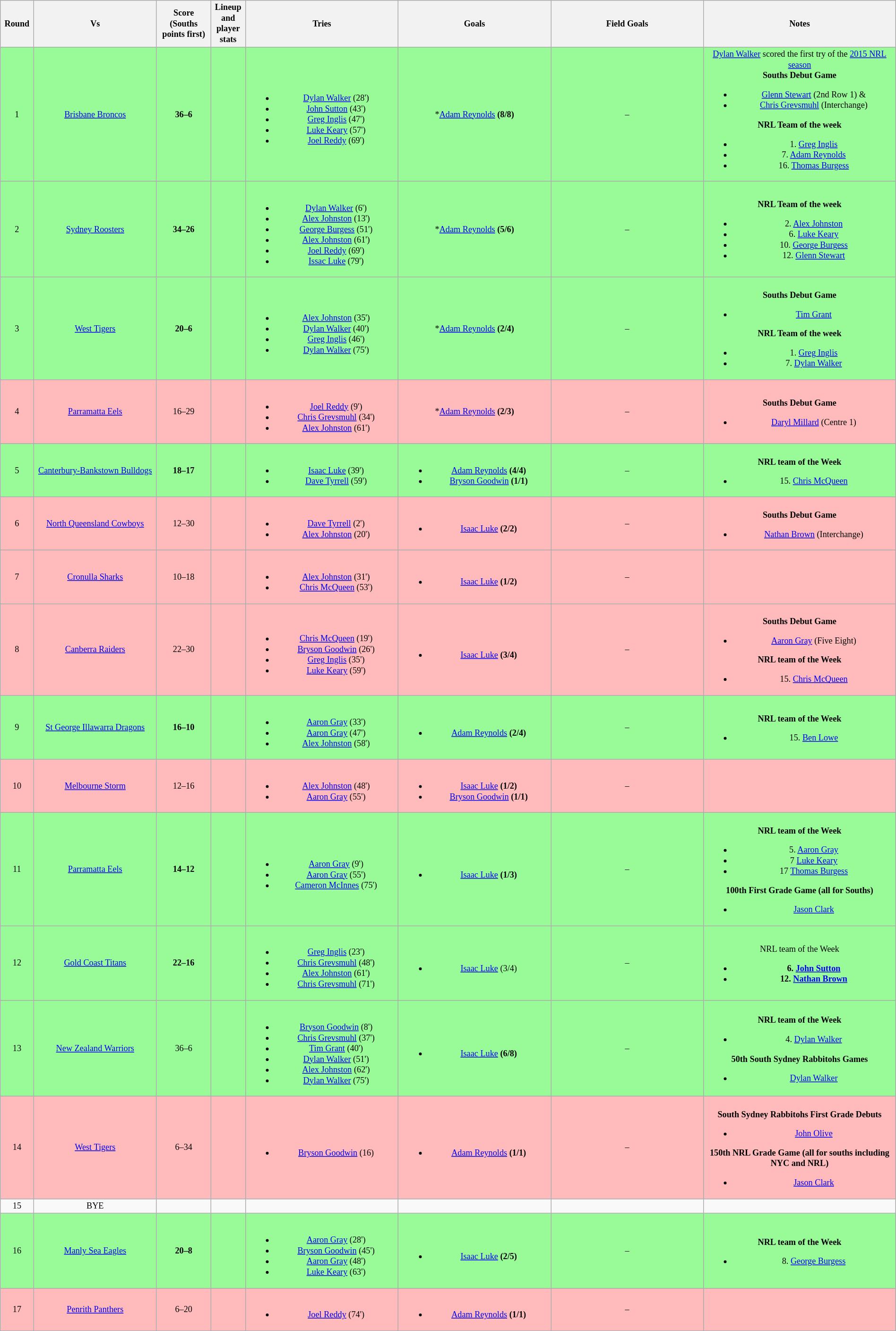<table class="wikitable"  style="text-align:center; width:100%; font-size:76%;">
<tr>
<th style="width:2em">Round</th>
<th style="width:12em" data-sort-type="number" Souths>Vs</th>
<th style="width:5em" data-sort-type="number">Score (Souths points first)</th>
<th style="width:1em" data-sort-type="number">Lineup and player stats</th>
<th style="width:15em">Tries</th>
<th style="width:15em">Goals</th>
<th style="width:15em">Field Goals</th>
<th style="width:19em">Notes</th>
</tr>
<tr style="background:#98fb98;">
<td>1</td>
<td> <a href='#'>Brisbane Broncos</a></td>
<td><strong>36–6</strong></td>
<td></td>
<td><br><ul><li><a href='#'>Dylan Walker</a> (28')</li><li><a href='#'>John Sutton</a> (43')</li><li><a href='#'>Greg Inglis</a> (47')</li><li><a href='#'>Luke Keary</a> (57')</li><li><a href='#'>Joel Reddy</a> (69')</li></ul></td>
<td>*<a href='#'>Adam Reynolds</a> <strong>(8/8)</strong></td>
<td>–</td>
<td><a href='#'>Dylan Walker</a> scored the first try of the <a href='#'>2015 NRL season</a><br><strong>Souths Debut Game</strong><ul><li><a href='#'>Glenn Stewart</a> (2nd Row 1)  &</li><li><a href='#'>Chris Grevsmuhl</a> (Interchange)</li></ul><strong> NRL Team of the week</strong><ul><li>1. <a href='#'>Greg Inglis</a></li><li>7. <a href='#'>Adam Reynolds</a></li><li>16. <a href='#'>Thomas Burgess</a></li></ul></td>
</tr>
<tr style="background:#98fb98;">
<td>2</td>
<td> <a href='#'>Sydney Roosters</a></td>
<td><strong>34–26</strong></td>
<td></td>
<td><br><ul><li><a href='#'>Dylan Walker</a> (6')</li><li><a href='#'>Alex Johnston</a> (13')</li><li><a href='#'>George Burgess</a> (51')</li><li><a href='#'>Alex Johnston</a> (61')</li><li><a href='#'>Joel Reddy</a> (69')</li><li><a href='#'>Issac Luke</a> (79')</li></ul></td>
<td>*<a href='#'>Adam Reynolds</a> <strong>(5/6)</strong></td>
<td>–</td>
<td><br><strong> NRL Team of the week</strong> <ul><li>2. <a href='#'>Alex Johnston</a></li><li>6. <a href='#'>Luke Keary</a></li><li>10. <a href='#'>George Burgess</a></li><li>12. <a href='#'>Glenn Stewart</a></li></ul></td>
</tr>
<tr style="background:#98fb98;">
<td>3</td>
<td> <a href='#'>West Tigers</a></td>
<td><strong>20–6</strong></td>
<td></td>
<td><br><ul><li><a href='#'>Alex Johnston</a> (35')</li><li><a href='#'>Dylan Walker</a> (40')</li><li><a href='#'>Greg Inglis</a> (46')</li><li><a href='#'>Dylan Walker</a> (75')</li></ul></td>
<td>*<a href='#'>Adam Reynolds</a> <strong>(2/4)</strong></td>
<td>–</td>
<td><br><strong>Souths Debut Game</strong><ul><li><a href='#'>Tim Grant</a></li></ul><strong> NRL Team of the week</strong><ul><li>1. <a href='#'>Greg Inglis</a></li><li>7. <a href='#'>Dylan Walker</a></li></ul></td>
</tr>
<tr style="background:#fbb;">
<td>4</td>
<td> <a href='#'>Parramatta Eels</a></td>
<td>16–29</td>
<td></td>
<td><br><ul><li><a href='#'>Joel Reddy</a> (9')</li><li><a href='#'>Chris Grevsmuhl</a> (34')</li><li><a href='#'>Alex Johnston</a> (61')</li></ul></td>
<td>*<a href='#'>Adam Reynolds</a> <strong>(2/3)</strong></td>
<td>–</td>
<td><br><strong>Souths Debut Game</strong><ul><li><a href='#'>Daryl Millard</a> (Centre 1) </li></ul></td>
</tr>
<tr style="background:#98fb98;">
<td>5</td>
<td> <a href='#'>Canterbury-Bankstown Bulldogs</a></td>
<td><strong>18–17</strong></td>
<td></td>
<td><br><ul><li><a href='#'>Isaac Luke</a> (39')</li><li><a href='#'>Dave Tyrrell</a> (59')</li></ul></td>
<td><br><ul><li><a href='#'>Adam Reynolds</a> <strong>(4/4)</strong></li><li><a href='#'>Bryson Goodwin</a> <strong>(1/1)</strong></li></ul></td>
<td>–</td>
<td><br><strong>NRL team of the Week</strong><ul><li>15. <a href='#'>Chris McQueen</a></li></ul></td>
</tr>
<tr style="background:#fbb;">
<td>6</td>
<td> <a href='#'>North Queensland Cowboys</a></td>
<td>12–30</td>
<td></td>
<td><br><ul><li><a href='#'>Dave Tyrrell</a> (2')</li><li><a href='#'>Alex Johnston</a> (20')</li></ul></td>
<td><br><ul><li><a href='#'>Isaac Luke</a> <strong>(2/2)</strong></li></ul></td>
<td>–</td>
<td><br><strong>Souths Debut Game</strong><ul><li><a href='#'>Nathan Brown</a> (Interchange)</li></ul></td>
</tr>
<tr style="background:#fbb;">
<td>7</td>
<td> <a href='#'>Cronulla Sharks</a></td>
<td>10–18</td>
<td></td>
<td><br><ul><li><a href='#'>Alex Johnston</a> (31')</li><li><a href='#'>Chris McQueen</a> (53')</li></ul></td>
<td><br><ul><li><a href='#'>Isaac Luke</a> <strong>(1/2)</strong></li></ul></td>
<td>–</td>
<td></td>
</tr>
<tr style="background:#fbb;">
<td>8</td>
<td> <a href='#'>Canberra Raiders</a></td>
<td>22–30</td>
<td></td>
<td><br><ul><li><a href='#'>Chris McQueen</a> (19')</li><li><a href='#'>Bryson Goodwin</a> (26')</li><li><a href='#'>Greg Inglis</a> (35')</li><li><a href='#'>Luke Keary</a> (59')</li></ul></td>
<td><br><ul><li><a href='#'>Isaac Luke</a> <strong>(3/4)</strong></li></ul></td>
<td>–</td>
<td><br><strong>Souths Debut Game</strong><ul><li><a href='#'>Aaron Gray</a> (Five Eight)</li></ul><strong>NRL team of the Week</strong><ul><li>15. <a href='#'>Chris McQueen</a></li></ul></td>
</tr>
<tr style="background:#98fb98;">
<td>9</td>
<td> <a href='#'>St George Illawarra Dragons</a></td>
<td><strong>16–10</strong></td>
<td></td>
<td><br><ul><li><a href='#'>Aaron Gray</a> (33')</li><li><a href='#'>Aaron Gray</a> (47')</li><li><a href='#'>Alex Johnston</a> (58')</li></ul></td>
<td><br><ul><li><a href='#'>Adam Reynolds</a> <strong>(2/4)</strong></li></ul></td>
<td>–</td>
<td><br><strong>NRL team of the Week</strong><ul><li>15. <a href='#'>Ben Lowe</a></li></ul></td>
</tr>
<tr style="background:#fbb;">
<td>10</td>
<td> <a href='#'>Melbourne Storm</a></td>
<td>12–16</td>
<td></td>
<td><br><ul><li><a href='#'>Alex Johnston</a> (48')</li><li><a href='#'>Aaron Gray</a> (55')</li></ul></td>
<td><br><ul><li><a href='#'>Isaac Luke</a> <strong>(1/2)</strong></li><li><a href='#'>Bryson Goodwin</a> <strong>(1/1)</strong></li></ul></td>
<td>–</td>
<td></td>
</tr>
<tr style="background:#98fb98;">
<td>11</td>
<td> <a href='#'>Parramatta Eels</a></td>
<td><strong>14–12</strong></td>
<td></td>
<td><br><ul><li><a href='#'>Aaron Gray</a> (9')</li><li><a href='#'>Aaron Gray</a> (55')</li><li><a href='#'>Cameron McInnes</a> (75')</li></ul></td>
<td><br><ul><li><a href='#'>Isaac Luke</a> <strong>(1/3)</strong></li></ul></td>
<td>–</td>
<td><br><strong>NRL team of the Week</strong> <ul><li>5. <a href='#'>Aaron Gray</a></li><li>7  <a href='#'>Luke Keary</a></li><li>17 <a href='#'>Thomas Burgess</a></li></ul><strong>100th First Grade Game (all for Souths)</strong><ul><li><a href='#'>Jason Clark</a></li></ul></td>
</tr>
<tr style="background:#98fb98;">
<td>12</td>
<td> <a href='#'>Gold Coast Titans</a></td>
<td><strong>22–16<em></td>
<td></td>
<td><br><ul><li><a href='#'>Greg Inglis</a> (23')</li><li><a href='#'>Chris Grevsmuhl</a> (48')</li><li><a href='#'>Alex Johnston</a> (61')</li><li><a href='#'>Chris Grevsmuhl</a> (71')</li></ul></td>
<td><br><ul><li><a href='#'>Isaac Luke</a> </strong>(3/4)<strong></li></ul></td>
<td>–</td>
<td><br></strong>NRL team of the Week<strong> <ul><li>6. <a href='#'>John Sutton</a></li><li>12. <a href='#'>Nathan Brown</a></li></ul></td>
</tr>
<tr style="background:#98fb98;">
<td>13</td>
<td> <a href='#'>New Zealand Warriors</a></td>
<td></strong>36–6</em></td>
<td></td>
<td><br><ul><li><a href='#'>Bryson Goodwin</a> (8')</li><li><a href='#'>Chris Grevsmuhl</a> (37')</li><li><a href='#'>Tim Grant</a> (40')</li><li><a href='#'>Dylan Walker</a> (51')</li><li><a href='#'>Alex Johnston</a> (62')</li><li><a href='#'>Dylan Walker</a> (75')</li></ul></td>
<td><br><ul><li><a href='#'>Isaac Luke</a> <strong>(6/8)</strong></li></ul></td>
<td>–</td>
<td><br><strong>NRL team of the Week</strong> <ul><li>4. <a href='#'>Dylan Walker</a></li></ul><strong>50th South Sydney Rabbitohs Games</strong><ul><li><a href='#'>Dylan Walker</a></li></ul></td>
</tr>
<tr style="background:#fbb;">
<td>14</td>
<td> <a href='#'>West Tigers</a></td>
<td>6–34</td>
<td></td>
<td><br><ul><li><a href='#'>Bryson Goodwin</a> (16)</li></ul></td>
<td><br><ul><li><a href='#'>Adam Reynolds</a> <strong>(1/1)</strong></li></ul></td>
<td>–</td>
<td><br><strong>South Sydney Rabbitohs First Grade Debuts</strong><ul><li><a href='#'>John Olive</a></li></ul><strong>150th NRL Grade Game (all for souths including NYC and NRL)</strong><ul><li><a href='#'>Jason Clark</a></li></ul></td>
</tr>
<tr>
<td>15</td>
<td>BYE</td>
<td></td>
<td></td>
<td></td>
<td></td>
<td></td>
<td></td>
</tr>
<tr style="background:#98fb98;">
<td>16</td>
<td> <a href='#'>Manly Sea Eagles</a></td>
<td><strong>20–8</strong></td>
<td></td>
<td><br><ul><li><a href='#'>Aaron Gray</a> (28')</li><li><a href='#'>Bryson Goodwin</a> (45')</li><li><a href='#'>Aaron Gray</a> (48')</li><li><a href='#'>Luke Keary</a> (63')</li></ul></td>
<td><br><ul><li><a href='#'>Isaac Luke</a> <strong>(2/5)</strong></li></ul></td>
<td>–</td>
<td><br><strong>NRL team of the Week</strong> <ul><li>8. <a href='#'>George Burgess</a></li></ul></td>
</tr>
<tr style="background:#fbb;">
<td>17</td>
<td> <a href='#'>Penrith Panthers</a></td>
<td>6–20</td>
<td></td>
<td><br><ul><li><a href='#'>Joel Reddy</a> (74')</li></ul></td>
<td><br><ul><li><a href='#'>Adam Reynolds</a> <strong>(1/1)</strong></li></ul></td>
<td>–</td>
<td></td>
</tr>
</table>
